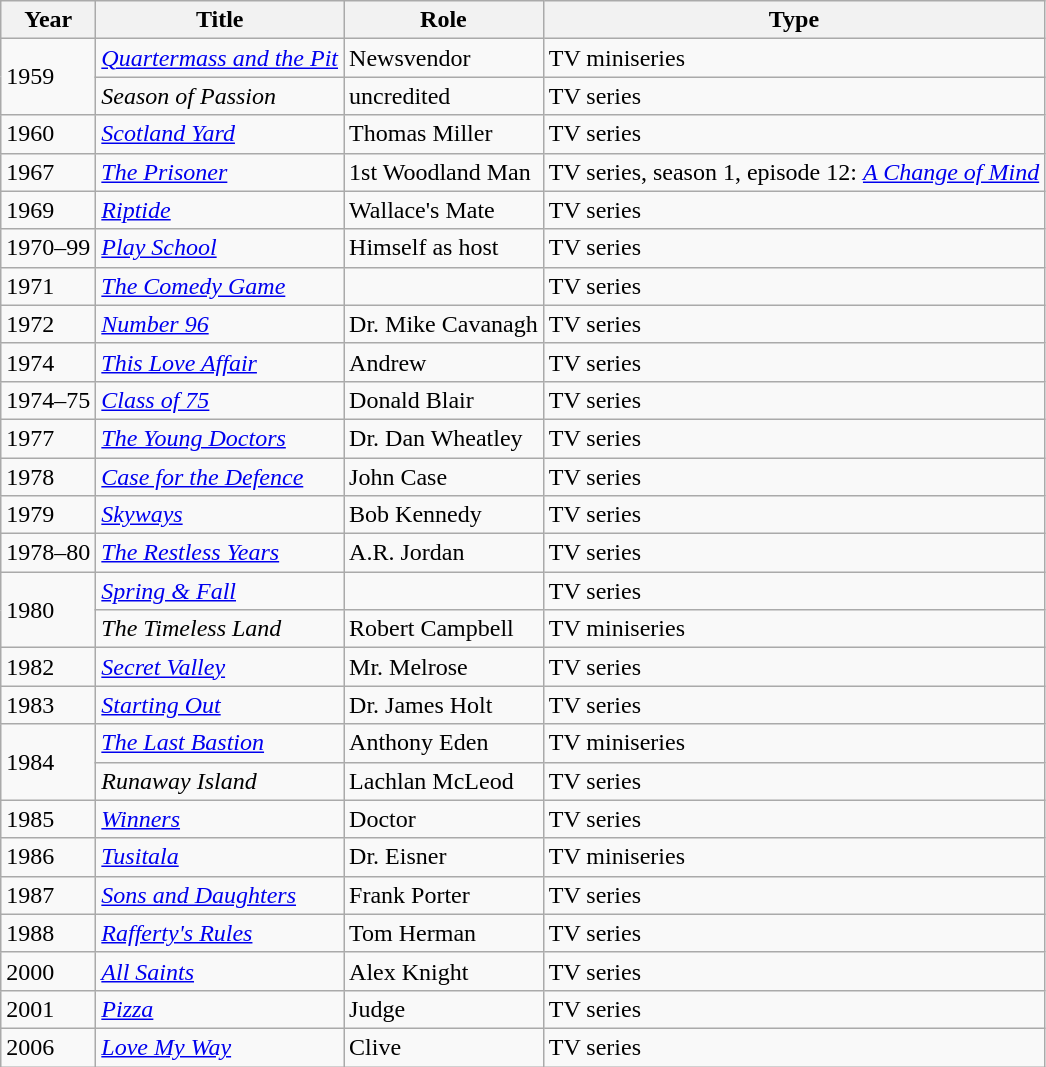<table class="wikitable">
<tr>
<th>Year</th>
<th>Title</th>
<th>Role</th>
<th>Type</th>
</tr>
<tr>
<td Rowspan="2">1959</td>
<td><em><a href='#'>Quartermass and the Pit</a></em></td>
<td>Newsvendor</td>
<td>TV miniseries</td>
</tr>
<tr>
<td><em>Season of Passion</em></td>
<td>uncredited</td>
<td>TV series</td>
</tr>
<tr>
<td>1960</td>
<td><em><a href='#'>Scotland Yard</a></em></td>
<td>Thomas Miller</td>
<td>TV series</td>
</tr>
<tr>
<td>1967</td>
<td><em><a href='#'>The Prisoner</a></em></td>
<td>1st Woodland Man</td>
<td>TV series, season 1, episode 12: <em><a href='#'>A Change of Mind</a></em></td>
</tr>
<tr>
<td>1969</td>
<td><em><a href='#'>Riptide</a></em></td>
<td>Wallace's Mate</td>
<td>TV series</td>
</tr>
<tr>
<td>1970–99</td>
<td><em><a href='#'>Play School</a></em></td>
<td>Himself as host</td>
<td>TV series</td>
</tr>
<tr>
<td>1971</td>
<td><em><a href='#'>The Comedy Game</a></em></td>
<td></td>
<td>TV series</td>
</tr>
<tr>
<td>1972</td>
<td><em><a href='#'>Number 96</a></em></td>
<td>Dr. Mike Cavanagh</td>
<td>TV series</td>
</tr>
<tr>
<td>1974</td>
<td><em><a href='#'>This Love Affair</a></em></td>
<td>Andrew</td>
<td>TV series</td>
</tr>
<tr>
<td>1974–75</td>
<td><em><a href='#'>Class of 75</a></em></td>
<td>Donald Blair</td>
<td>TV series</td>
</tr>
<tr>
<td>1977</td>
<td><em><a href='#'>The Young Doctors</a></em></td>
<td>Dr. Dan Wheatley</td>
<td>TV series</td>
</tr>
<tr>
<td>1978</td>
<td><em><a href='#'>Case for the Defence</a></em></td>
<td>John Case</td>
<td>TV series</td>
</tr>
<tr>
<td>1979</td>
<td><em><a href='#'>Skyways</a></em></td>
<td>Bob Kennedy</td>
<td>TV series</td>
</tr>
<tr>
<td>1978–80</td>
<td><em><a href='#'>The Restless Years</a></em></td>
<td>A.R. Jordan</td>
<td>TV series</td>
</tr>
<tr>
<td Rowspan="2">1980</td>
<td><em><a href='#'>Spring & Fall</a></em></td>
<td></td>
<td>TV series</td>
</tr>
<tr>
<td><em>The Timeless Land</em></td>
<td>Robert Campbell</td>
<td>TV miniseries</td>
</tr>
<tr>
<td>1982</td>
<td><em><a href='#'>Secret Valley</a></em></td>
<td>Mr. Melrose</td>
<td>TV series</td>
</tr>
<tr>
<td>1983</td>
<td><em><a href='#'>Starting Out</a></em></td>
<td>Dr. James Holt</td>
<td>TV series</td>
</tr>
<tr>
<td Rowspan="2">1984</td>
<td><em><a href='#'>The Last Bastion</a></em></td>
<td>Anthony Eden</td>
<td>TV miniseries</td>
</tr>
<tr>
<td><em>Runaway Island</em></td>
<td>Lachlan McLeod</td>
<td>TV series</td>
</tr>
<tr>
<td>1985</td>
<td><em><a href='#'>Winners</a></em></td>
<td>Doctor</td>
<td>TV series</td>
</tr>
<tr>
<td>1986</td>
<td><em><a href='#'>Tusitala</a></em></td>
<td>Dr. Eisner</td>
<td>TV miniseries</td>
</tr>
<tr>
<td>1987</td>
<td><em><a href='#'>Sons and Daughters</a></em></td>
<td>Frank Porter</td>
<td>TV series</td>
</tr>
<tr>
<td>1988</td>
<td><em><a href='#'>Rafferty's Rules</a></em></td>
<td>Tom Herman</td>
<td>TV series</td>
</tr>
<tr>
<td>2000</td>
<td><em><a href='#'>All Saints</a></em></td>
<td>Alex Knight</td>
<td>TV series</td>
</tr>
<tr>
<td>2001</td>
<td><em><a href='#'>Pizza</a></em></td>
<td>Judge</td>
<td>TV series</td>
</tr>
<tr>
<td>2006</td>
<td><em><a href='#'>Love My Way</a></em></td>
<td>Clive</td>
<td>TV series</td>
</tr>
</table>
